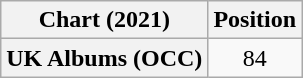<table class="wikitable plainrowheaders" style="text-align:center">
<tr>
<th scope="col">Chart (2021)</th>
<th scope="col">Position</th>
</tr>
<tr>
<th scope="row">UK Albums (OCC)</th>
<td>84</td>
</tr>
</table>
